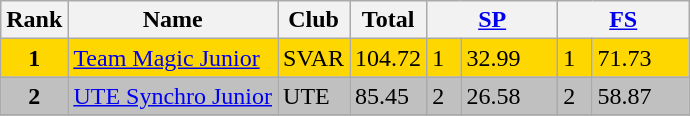<table class="wikitable sortable">
<tr>
<th>Rank</th>
<th>Name</th>
<th>Club</th>
<th>Total</th>
<th colspan="2" width="80px"><a href='#'>SP</a></th>
<th colspan="2" width="80px"><a href='#'>FS</a></th>
</tr>
<tr bgcolor="gold">
<td align="center"><strong>1</strong></td>
<td><a href='#'>Team Magic Junior</a></td>
<td>SVAR</td>
<td>104.72</td>
<td>1</td>
<td>32.99</td>
<td>1</td>
<td>71.73</td>
</tr>
<tr bgcolor="silver">
<td align="center"><strong>2</strong></td>
<td><a href='#'>UTE Synchro Junior</a></td>
<td>UTE</td>
<td>85.45</td>
<td>2</td>
<td>26.58</td>
<td>2</td>
<td>58.87</td>
</tr>
<tr>
</tr>
</table>
